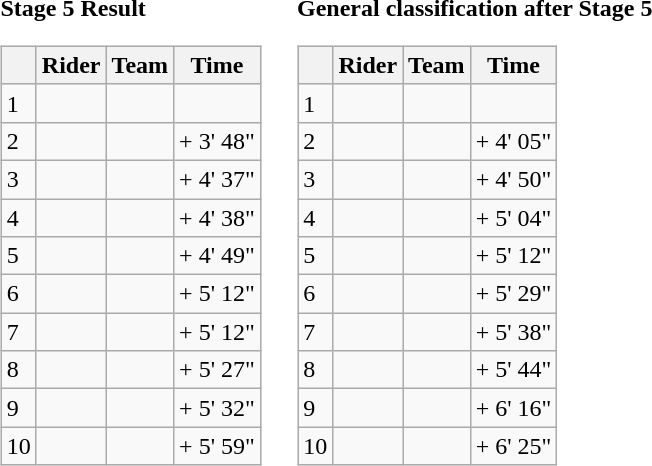<table>
<tr>
<td><strong>Stage 5 Result</strong><br><table class="wikitable">
<tr>
<th></th>
<th>Rider</th>
<th>Team</th>
<th>Time</th>
</tr>
<tr>
<td>1</td>
<td></td>
<td></td>
<td align="right"></td>
</tr>
<tr>
<td>2</td>
<td></td>
<td></td>
<td align="right">+ 3' 48"</td>
</tr>
<tr>
<td>3</td>
<td></td>
<td></td>
<td align="right">+ 4' 37"</td>
</tr>
<tr>
<td>4</td>
<td></td>
<td></td>
<td align="right">+ 4' 38"</td>
</tr>
<tr>
<td>5</td>
<td></td>
<td></td>
<td align="right">+ 4' 49"</td>
</tr>
<tr>
<td>6</td>
<td></td>
<td></td>
<td align="right">+ 5' 12"</td>
</tr>
<tr>
<td>7</td>
<td></td>
<td></td>
<td align="right">+ 5' 12"</td>
</tr>
<tr>
<td>8</td>
<td></td>
<td></td>
<td align="right">+ 5' 27"</td>
</tr>
<tr>
<td>9</td>
<td></td>
<td></td>
<td align="right">+ 5' 32"</td>
</tr>
<tr>
<td>10</td>
<td></td>
<td></td>
<td align="right">+ 5' 59"</td>
</tr>
</table>
</td>
<td></td>
<td><strong>General classification after Stage 5</strong><br><table class="wikitable">
<tr>
<th></th>
<th>Rider</th>
<th>Team</th>
<th>Time</th>
</tr>
<tr>
<td>1</td>
<td> </td>
<td></td>
<td align="right"></td>
</tr>
<tr>
<td>2</td>
<td></td>
<td></td>
<td align="right">+ 4' 05"</td>
</tr>
<tr>
<td>3</td>
<td></td>
<td></td>
<td align="right">+ 4' 50"</td>
</tr>
<tr>
<td>4</td>
<td></td>
<td></td>
<td align="right">+ 5' 04"</td>
</tr>
<tr>
<td>5</td>
<td></td>
<td></td>
<td align="right">+ 5' 12"</td>
</tr>
<tr>
<td>6</td>
<td></td>
<td></td>
<td align="right">+ 5' 29"</td>
</tr>
<tr>
<td>7</td>
<td></td>
<td></td>
<td align="right">+ 5' 38"</td>
</tr>
<tr>
<td>8</td>
<td></td>
<td></td>
<td align="right">+ 5' 44"</td>
</tr>
<tr>
<td>9</td>
<td></td>
<td></td>
<td align="right">+ 6' 16"</td>
</tr>
<tr>
<td>10</td>
<td></td>
<td></td>
<td align="right">+ 6' 25"</td>
</tr>
</table>
</td>
</tr>
</table>
